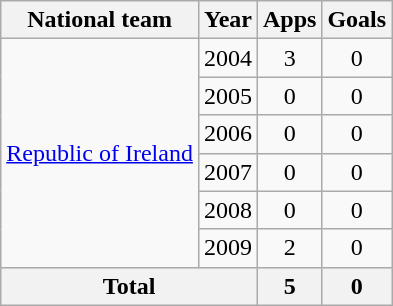<table class="wikitable" style="text-align:center">
<tr>
<th>National team</th>
<th>Year</th>
<th>Apps</th>
<th>Goals</th>
</tr>
<tr>
<td rowspan="6"><a href='#'>Republic of Ireland</a></td>
<td>2004</td>
<td>3</td>
<td>0</td>
</tr>
<tr>
<td>2005</td>
<td>0</td>
<td>0</td>
</tr>
<tr>
<td>2006</td>
<td>0</td>
<td>0</td>
</tr>
<tr>
<td>2007</td>
<td>0</td>
<td>0</td>
</tr>
<tr>
<td>2008</td>
<td>0</td>
<td>0</td>
</tr>
<tr>
<td>2009</td>
<td>2</td>
<td>0</td>
</tr>
<tr>
<th colspan="2">Total</th>
<th>5</th>
<th>0</th>
</tr>
</table>
